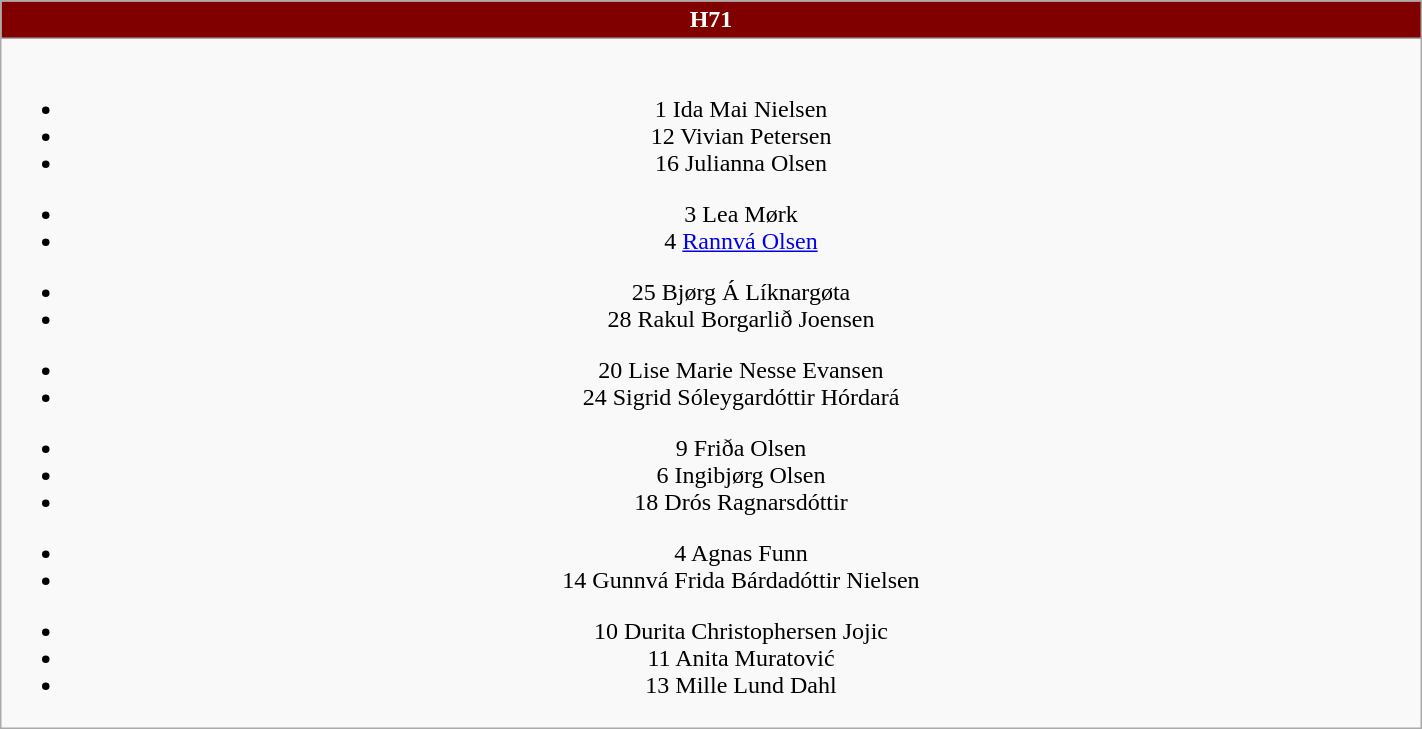<table class="wikitable" style="font-size:100%; text-align:center; width:75%">
<tr>
<th colspan=5 style="background-color:maroon;color:white;text-align:center;">H71</th>
</tr>
<tr>
<td><br>
<ul><li>1  Ida Mai Nielsen</li><li>12  Vivian Petersen</li><li>16  Julianna Olsen</li></ul><ul><li>3  Lea Mørk</li><li>4  <a href='#'>Rannvá Olsen</a></li></ul><ul><li>25  Bjørg Á Líknargøta</li><li>28  Rakul Borgarlið Joensen</li></ul><ul><li>20  Lise Marie Nesse Evansen</li><li>24  Sigrid Sóleygardóttir Hórdará</li></ul><ul><li>9  Friða Olsen</li><li>6  Ingibjørg Olsen</li><li>18  Drós Ragnarsdóttir</li></ul><ul><li>4  Agnas Funn</li><li>14  Gunnvá Frida Bárdadóttir Nielsen</li></ul><ul><li>10  Durita Christophersen Jojic</li><li>11  Anita Muratović</li><li>13  Mille Lund Dahl</li></ul></td>
</tr>
</table>
